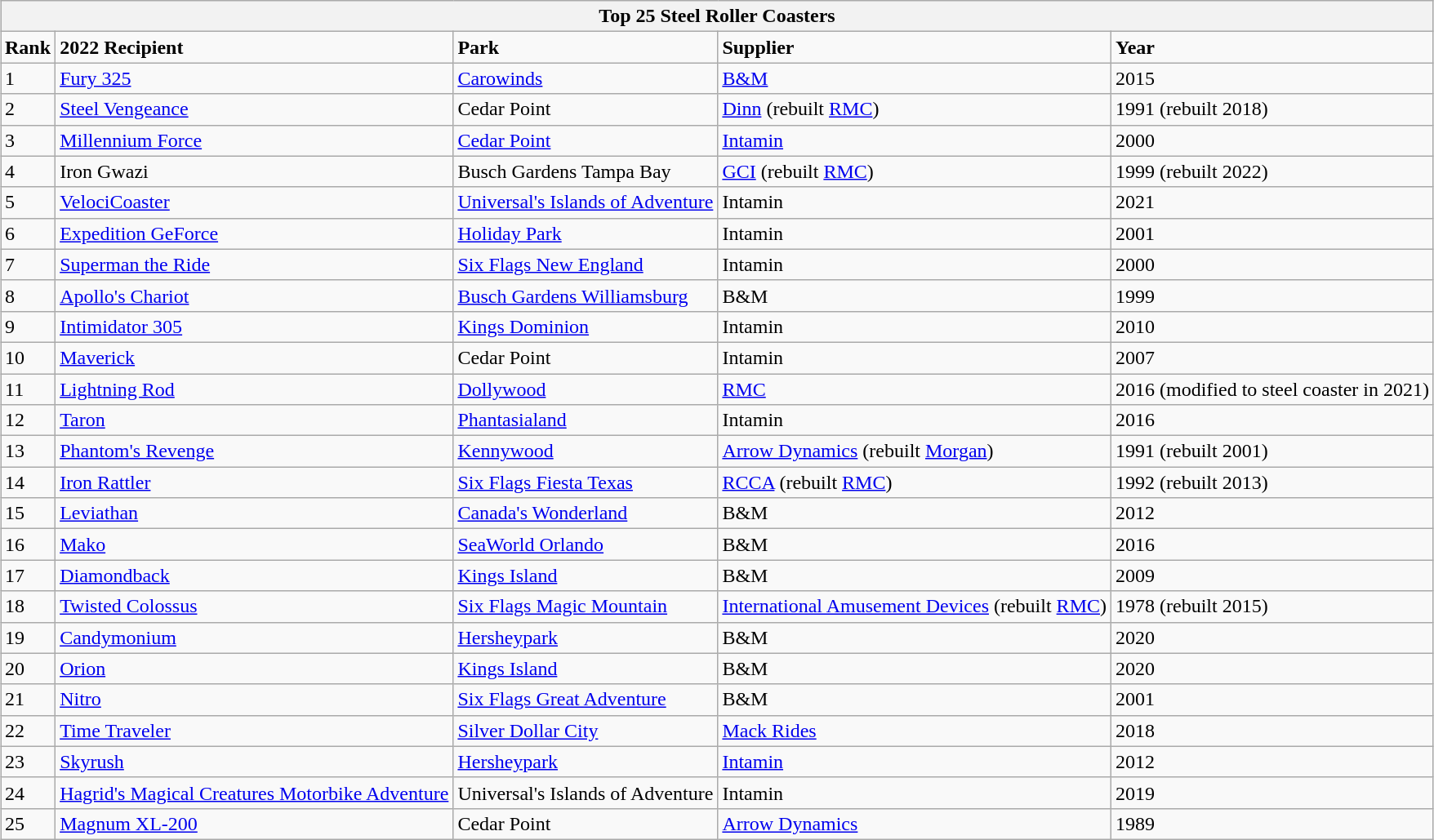<table class="wikitable" style="margin:1em auto;">
<tr>
<th colspan="500">Top 25 Steel Roller Coasters</th>
</tr>
<tr>
<td><strong>Rank</strong></td>
<td><strong>2022 Recipient</strong></td>
<td><strong>Park</strong></td>
<td><strong>Supplier</strong></td>
<td><strong>Year</strong></td>
</tr>
<tr>
<td>1</td>
<td><a href='#'>Fury 325</a></td>
<td><a href='#'>Carowinds</a></td>
<td><a href='#'>B&M</a></td>
<td>2015</td>
</tr>
<tr>
<td>2</td>
<td><a href='#'>Steel Vengeance</a></td>
<td>Cedar Point</td>
<td><a href='#'>Dinn</a> (rebuilt <a href='#'>RMC</a>)</td>
<td>1991 (rebuilt 2018)</td>
</tr>
<tr>
<td>3</td>
<td><a href='#'>Millennium Force</a></td>
<td><a href='#'>Cedar Point</a></td>
<td><a href='#'>Intamin</a></td>
<td>2000</td>
</tr>
<tr>
<td>4</td>
<td>Iron Gwazi</td>
<td>Busch Gardens Tampa Bay</td>
<td><a href='#'>GCI</a> (rebuilt <a href='#'>RMC</a>)</td>
<td>1999 (rebuilt 2022)</td>
</tr>
<tr>
<td>5</td>
<td><a href='#'>VelociCoaster</a></td>
<td><a href='#'>Universal's Islands of Adventure</a></td>
<td>Intamin</td>
<td>2021</td>
</tr>
<tr>
<td>6</td>
<td><a href='#'>Expedition GeForce</a></td>
<td><a href='#'>Holiday Park</a></td>
<td>Intamin</td>
<td>2001</td>
</tr>
<tr>
<td>7</td>
<td><a href='#'>Superman the Ride</a></td>
<td><a href='#'>Six Flags New England</a></td>
<td>Intamin</td>
<td>2000</td>
</tr>
<tr>
<td>8</td>
<td><a href='#'>Apollo's Chariot</a></td>
<td><a href='#'>Busch Gardens Williamsburg</a></td>
<td>B&M</td>
<td>1999</td>
</tr>
<tr>
<td>9</td>
<td><a href='#'>Intimidator 305</a></td>
<td><a href='#'>Kings Dominion</a></td>
<td>Intamin</td>
<td>2010</td>
</tr>
<tr>
<td>10</td>
<td><a href='#'>Maverick</a></td>
<td>Cedar Point</td>
<td>Intamin</td>
<td>2007</td>
</tr>
<tr>
<td>11</td>
<td><a href='#'>Lightning Rod</a></td>
<td><a href='#'>Dollywood</a></td>
<td><a href='#'>RMC</a></td>
<td>2016 (modified to steel coaster in 2021)</td>
</tr>
<tr>
<td>12</td>
<td><a href='#'>Taron</a></td>
<td><a href='#'>Phantasialand</a></td>
<td>Intamin</td>
<td>2016</td>
</tr>
<tr>
<td>13</td>
<td><a href='#'>Phantom's Revenge</a></td>
<td><a href='#'>Kennywood</a></td>
<td><a href='#'>Arrow Dynamics</a> (rebuilt <a href='#'>Morgan</a>)</td>
<td>1991 (rebuilt 2001)</td>
</tr>
<tr>
<td>14</td>
<td><a href='#'>Iron Rattler</a></td>
<td><a href='#'>Six Flags Fiesta Texas</a></td>
<td><a href='#'>RCCA</a> (rebuilt <a href='#'>RMC</a>)</td>
<td>1992 (rebuilt 2013)</td>
</tr>
<tr>
<td>15</td>
<td><a href='#'>Leviathan</a></td>
<td><a href='#'>Canada's Wonderland</a></td>
<td>B&M</td>
<td>2012</td>
</tr>
<tr>
<td>16</td>
<td><a href='#'>Mako</a></td>
<td><a href='#'>SeaWorld Orlando</a></td>
<td>B&M</td>
<td>2016</td>
</tr>
<tr>
<td>17</td>
<td><a href='#'>Diamondback</a></td>
<td><a href='#'>Kings Island</a></td>
<td>B&M</td>
<td>2009</td>
</tr>
<tr>
<td>18</td>
<td><a href='#'>Twisted Colossus</a></td>
<td><a href='#'>Six Flags Magic Mountain</a></td>
<td><a href='#'>International Amusement Devices</a> (rebuilt <a href='#'>RMC</a>)</td>
<td>1978 (rebuilt 2015)</td>
</tr>
<tr>
<td>19</td>
<td><a href='#'>Candymonium</a></td>
<td><a href='#'>Hersheypark</a></td>
<td>B&M</td>
<td>2020</td>
</tr>
<tr>
<td>20</td>
<td><a href='#'>Orion</a></td>
<td><a href='#'>Kings Island</a></td>
<td>B&M</td>
<td>2020</td>
</tr>
<tr>
<td>21</td>
<td><a href='#'>Nitro</a></td>
<td><a href='#'>Six Flags Great Adventure</a></td>
<td>B&M</td>
<td>2001</td>
</tr>
<tr>
<td>22</td>
<td><a href='#'>Time Traveler</a></td>
<td><a href='#'>Silver Dollar City</a></td>
<td><a href='#'>Mack Rides</a></td>
<td>2018</td>
</tr>
<tr>
<td>23</td>
<td><a href='#'>Skyrush</a></td>
<td><a href='#'>Hersheypark</a></td>
<td><a href='#'>Intamin</a></td>
<td>2012</td>
</tr>
<tr>
<td>24</td>
<td><a href='#'>Hagrid's Magical Creatures Motorbike Adventure</a></td>
<td>Universal's Islands of Adventure</td>
<td>Intamin</td>
<td>2019</td>
</tr>
<tr>
<td>25</td>
<td><a href='#'>Magnum XL-200</a></td>
<td>Cedar Point</td>
<td><a href='#'>Arrow Dynamics</a></td>
<td>1989</td>
</tr>
</table>
